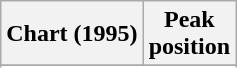<table class="wikitable sortable plainrowheaders" style="text-align:center">
<tr>
<th scope="col">Chart (1995)</th>
<th scope="col">Peak<br> position</th>
</tr>
<tr>
</tr>
<tr>
</tr>
</table>
